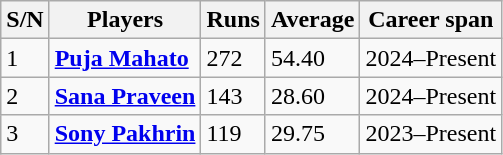<table class="wikitable">
<tr>
<th>S/N</th>
<th>Players</th>
<th>Runs</th>
<th>Average</th>
<th>Career span</th>
</tr>
<tr>
<td>1</td>
<td><strong><a href='#'>Puja Mahato</a></strong></td>
<td>272</td>
<td>54.40</td>
<td>2024–Present</td>
</tr>
<tr>
<td>2</td>
<td><strong><a href='#'>Sana Praveen</a></strong></td>
<td>143</td>
<td>28.60</td>
<td>2024–Present</td>
</tr>
<tr>
<td>3</td>
<td><strong><a href='#'>Sony Pakhrin</a></strong></td>
<td>119</td>
<td>29.75</td>
<td>2023–Present</td>
</tr>
</table>
